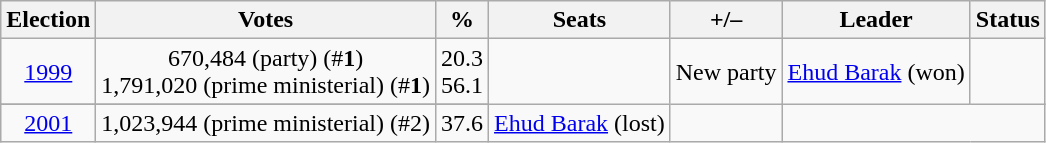<table class=wikitable style=text-align:center>
<tr>
<th>Election</th>
<th>Votes</th>
<th>%</th>
<th>Seats</th>
<th>+/–</th>
<th>Leader</th>
<th>Status</th>
</tr>
<tr>
<td><a href='#'>1999</a></td>
<td>670,484 (party) (#<strong>1</strong>)<br>1,791,020 (prime ministerial) (#<strong>1</strong>)</td>
<td>20.3<br>56.1</td>
<td rowspan=2></td>
<td rowspan=2>New party</td>
<td><a href='#'>Ehud Barak</a> (won)</td>
<td></td>
</tr>
<tr>
</tr>
<tr>
<td><a href='#'>2001</a></td>
<td>1,023,944 (prime ministerial) (#2)</td>
<td>37.6</td>
<td><a href='#'>Ehud Barak</a> (lost)</td>
<td></td>
</tr>
</table>
